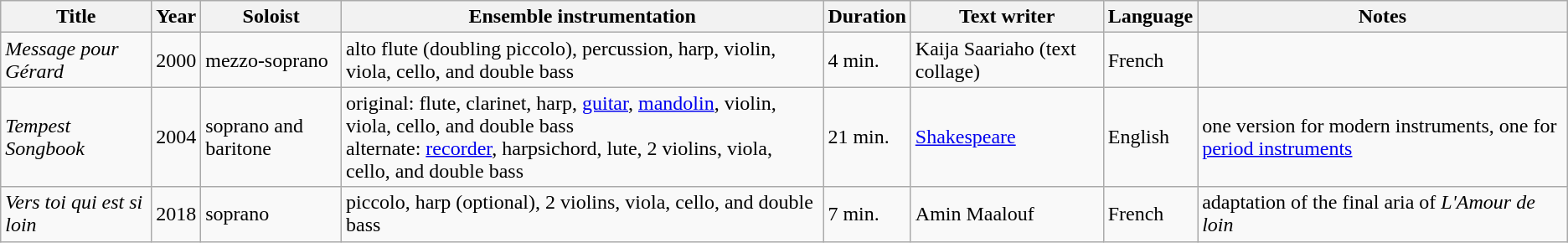<table class="wikitable sortable">
<tr>
<th>Title</th>
<th>Year</th>
<th>Soloist</th>
<th>Ensemble instrumentation</th>
<th>Duration</th>
<th>Text writer</th>
<th>Language</th>
<th>Notes</th>
</tr>
<tr>
<td><em>Message pour Gérard</em></td>
<td>2000</td>
<td>mezzo-soprano</td>
<td>alto flute (doubling piccolo), percussion, harp, violin, viola, cello, and double bass</td>
<td>4 min.</td>
<td>Kaija Saariaho (text collage)</td>
<td>French</td>
<td></td>
</tr>
<tr>
<td><em>Tempest Songbook</em></td>
<td>2004</td>
<td>soprano and baritone</td>
<td>original: flute, clarinet, harp, <a href='#'>guitar</a>, <a href='#'>mandolin</a>, violin, viola, cello, and double bass<br>alternate: <a href='#'>recorder</a>, harpsichord, lute, 2 violins, viola, cello, and double bass</td>
<td>21 min.</td>
<td><a href='#'>Shakespeare</a></td>
<td>English</td>
<td>one version for modern instruments, one for <a href='#'>period instruments</a></td>
</tr>
<tr>
<td><em>Vers toi qui est si loin</em></td>
<td>2018</td>
<td>soprano</td>
<td>piccolo, harp (optional), 2 violins, viola, cello, and double bass</td>
<td>7 min.</td>
<td>Amin Maalouf</td>
<td>French</td>
<td>adaptation of the final aria of <em>L'Amour de loin</em></td>
</tr>
</table>
